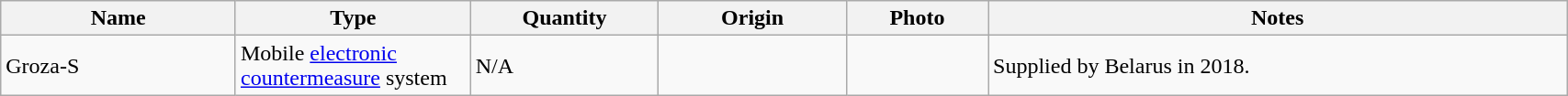<table class="wikitable" style="width:90%;">
<tr>
<th style="width:15%;">Name</th>
<th style="width:15%;">Type</th>
<th style="width:12%;">Quantity</th>
<th style="width:12%;">Origin</th>
<th>Photo</th>
<th>Notes</th>
</tr>
<tr>
<td>Groza-S</td>
<td>Mobile <a href='#'>electronic countermeasure</a> system</td>
<td>N/A</td>
<td></td>
<td></td>
<td>Supplied by Belarus in 2018.</td>
</tr>
</table>
